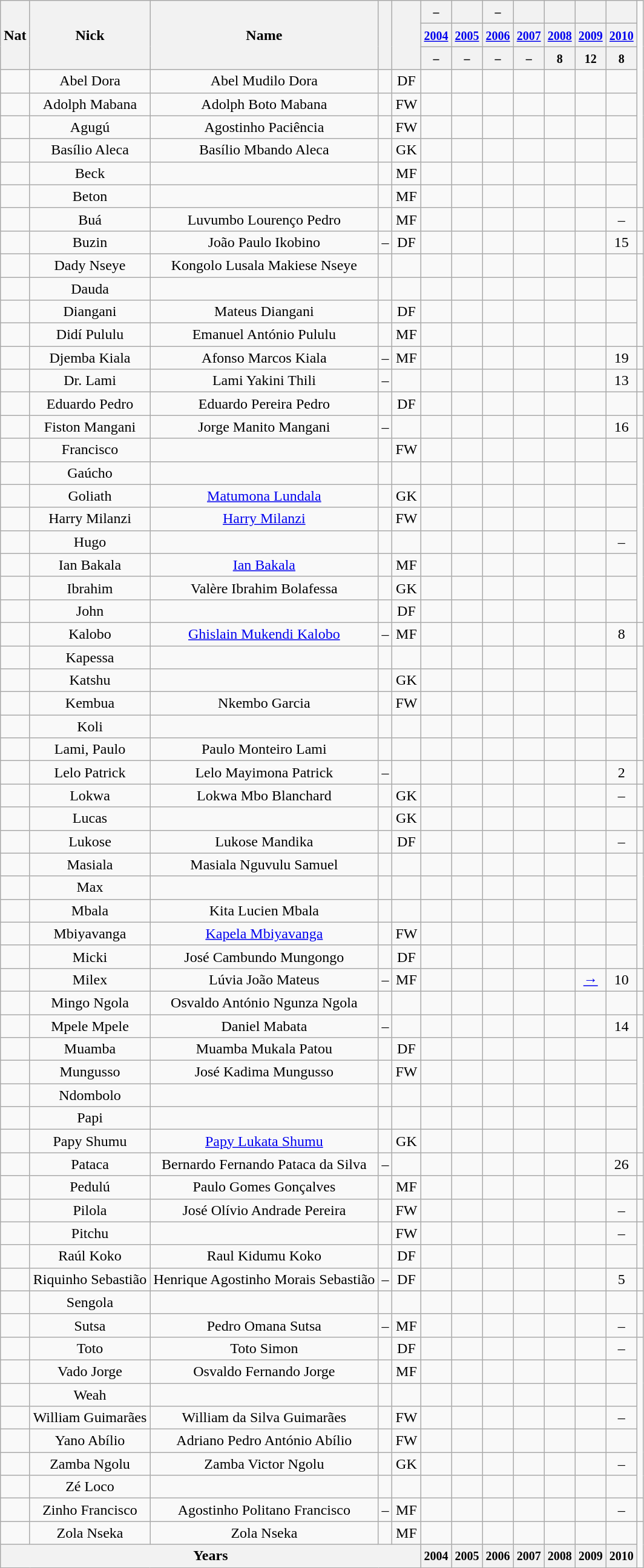<table class="wikitable plainrowheaders sortable" style="text-align:center">
<tr>
<th scope="col" rowspan="3">Nat</th>
<th scope="col" rowspan="3">Nick</th>
<th scope="col" rowspan="3">Name</th>
<th scope="col" rowspan="3"></th>
<th scope="col" rowspan="3"></th>
<th colspan="1"><small>–</small></th>
<th colspan="1"><small></small></th>
<th colspan="1"><small>–</small></th>
<th colspan="1"><small></small></th>
<th colspan="1"><small></small></th>
<th colspan="1"><small></small></th>
<th colspan="1"><small></small></th>
</tr>
<tr>
<th colspan="1"><small><a href='#'>2004</a></small></th>
<th colspan="1"><small><a href='#'>2005</a></small></th>
<th colspan="1"><small><a href='#'>2006</a></small></th>
<th colspan="1"><small><a href='#'>2007</a></small></th>
<th colspan="1"><small><a href='#'>2008</a></small></th>
<th colspan="1"><small><a href='#'>2009</a></small></th>
<th colspan="1"><small><a href='#'>2010</a></small></th>
</tr>
<tr>
<th scope="col" rowspan="1"><small>–</small></th>
<th scope="col" rowspan="1"><small>–</small></th>
<th scope="col" rowspan="1"><small>–</small></th>
<th scope="col" rowspan="1"><small>–</small></th>
<th scope="col" rowspan="1"><small>8</small></th>
<th scope="col" rowspan="1"><small>12</small></th>
<th scope="col" rowspan="1"><small>8</small></th>
</tr>
<tr>
<td></td>
<td>Abel Dora</td>
<td>Abel Mudilo Dora</td>
<td></td>
<td data-sort-value="2">DF</td>
<td></td>
<td></td>
<td></td>
<td></td>
<td></td>
<td></td>
<td></td>
</tr>
<tr>
<td></td>
<td>Adolph Mabana</td>
<td>Adolph Boto Mabana</td>
<td></td>
<td data-sort-value="4">FW</td>
<td></td>
<td></td>
<td></td>
<td></td>
<td></td>
<td></td>
<td></td>
</tr>
<tr>
<td></td>
<td>Agugú</td>
<td>Agostinho Paciência</td>
<td></td>
<td data-sort-value="4">FW</td>
<td></td>
<td></td>
<td></td>
<td data-sort-value="20077"><a href='#'></a></td>
<td></td>
<td></td>
<td data-sort-value="2010"><a href='#'></a></td>
</tr>
<tr>
<td></td>
<td>Basílio Aleca</td>
<td>Basílio Mbando Aleca</td>
<td></td>
<td data-sort-value="1">GK</td>
<td></td>
<td></td>
<td></td>
<td data-sort-value="20077"><a href='#'></a></td>
<td></td>
<td></td>
<td></td>
</tr>
<tr>
<td></td>
<td>Beck</td>
<td></td>
<td></td>
<td data-sort-value="3">MF</td>
<td></td>
<td></td>
<td></td>
<td></td>
<td></td>
<td></td>
<td></td>
</tr>
<tr>
<td></td>
<td>Beton</td>
<td></td>
<td></td>
<td data-sort-value="3">MF</td>
<td></td>
<td></td>
<td></td>
<td></td>
<td></td>
<td></td>
<td></td>
</tr>
<tr>
<td></td>
<td data-sort-value="Bua">Buá</td>
<td>Luvumbo Lourenço Pedro</td>
<td></td>
<td data-sort-value="3">MF</td>
<td></td>
<td></td>
<td></td>
<td></td>
<td></td>
<td data-sort-value="20099"><a href='#'></a></td>
<td data-sort-value="40">–</td>
<td data-sort-value="2010"><a href='#'></a></td>
</tr>
<tr>
<td></td>
<td>Buzin</td>
<td data-sort-value="Joao P">João Paulo Ikobino</td>
<td data-sort-value="99">–</td>
<td data-sort-value="2">DF</td>
<td></td>
<td></td>
<td></td>
<td></td>
<td></td>
<td></td>
<td>15</td>
<td></td>
</tr>
<tr>
<td></td>
<td>Dady Nseye</td>
<td>Kongolo Lusala Makiese Nseye</td>
<td></td>
<td data-sort-value="3"></td>
<td></td>
<td></td>
<td></td>
<td></td>
<td></td>
<td></td>
<td></td>
</tr>
<tr>
<td></td>
<td>Dauda</td>
<td></td>
<td></td>
<td></td>
<td></td>
<td></td>
<td></td>
<td></td>
<td></td>
<td></td>
<td></td>
</tr>
<tr>
<td></td>
<td>Diangani</td>
<td>Mateus Diangani</td>
<td></td>
<td data-sort-value="2">DF</td>
<td></td>
<td></td>
<td></td>
<td data-sort-value="20077"><a href='#'></a></td>
<td></td>
<td></td>
<td data-sort-value="2010"><a href='#'></a></td>
</tr>
<tr>
<td></td>
<td>Didí Pululu</td>
<td>Emanuel António Pululu</td>
<td></td>
<td data-sort-value="3">MF</td>
<td></td>
<td></td>
<td></td>
<td></td>
<td></td>
<td></td>
<td></td>
</tr>
<tr>
<td></td>
<td>Djemba Kiala</td>
<td>Afonso Marcos Kiala</td>
<td data-sort-value="99">–</td>
<td data-sort-value="3">MF</td>
<td></td>
<td></td>
<td></td>
<td></td>
<td></td>
<td data-sort-value="20099"><a href='#'></a></td>
<td>19</td>
<td></td>
</tr>
<tr>
<td></td>
<td>Dr. Lami</td>
<td>Lami Yakini Thili</td>
<td data-sort-value="99">–</td>
<td data-sort-value="3"></td>
<td></td>
<td></td>
<td></td>
<td></td>
<td></td>
<td></td>
<td>13</td>
<td></td>
</tr>
<tr>
<td></td>
<td>Eduardo Pedro</td>
<td>Eduardo Pereira Pedro</td>
<td></td>
<td data-sort-value="2">DF</td>
<td></td>
<td></td>
<td></td>
<td></td>
<td data-sort-value="20088"><a href='#'></a></td>
<td></td>
<td></td>
</tr>
<tr>
<td></td>
<td>Fiston Mangani</td>
<td>Jorge Manito Mangani</td>
<td data-sort-value="99">–</td>
<td data-sort-value="2"></td>
<td></td>
<td></td>
<td></td>
<td data-sort-value="20077"><a href='#'></a></td>
<td></td>
<td></td>
<td>16</td>
<td></td>
</tr>
<tr>
<td></td>
<td>Francisco</td>
<td></td>
<td></td>
<td data-sort-value="4">FW</td>
<td></td>
<td></td>
<td></td>
<td></td>
<td></td>
<td></td>
<td></td>
</tr>
<tr>
<td></td>
<td>Gaúcho</td>
<td></td>
<td></td>
<td></td>
<td></td>
<td></td>
<td></td>
<td></td>
<td></td>
<td></td>
<td></td>
</tr>
<tr>
<td></td>
<td>Goliath</td>
<td><a href='#'>Matumona Lundala</a></td>
<td></td>
<td data-sort-value="1">GK</td>
<td></td>
<td></td>
<td></td>
<td></td>
<td></td>
<td></td>
<td></td>
</tr>
<tr>
<td></td>
<td>Harry Milanzi</td>
<td><a href='#'>Harry Milanzi</a></td>
<td></td>
<td data-sort-value="4">FW</td>
<td></td>
<td></td>
<td></td>
<td></td>
<td data-sort-value="20088"><a href='#'></a></td>
<td></td>
<td></td>
</tr>
<tr>
<td></td>
<td>Hugo</td>
<td></td>
<td></td>
<td></td>
<td></td>
<td></td>
<td></td>
<td></td>
<td></td>
<td></td>
<td data-sort-value="40">–</td>
</tr>
<tr>
<td></td>
<td>Ian Bakala</td>
<td><a href='#'>Ian Bakala</a></td>
<td></td>
<td data-sort-value="3">MF</td>
<td></td>
<td></td>
<td></td>
<td></td>
<td data-sort-value="20088"><a href='#'></a></td>
<td></td>
<td></td>
</tr>
<tr>
<td></td>
<td>Ibrahim</td>
<td>Valère Ibrahim Bolafessa</td>
<td></td>
<td data-sort-value="1">GK</td>
<td></td>
<td></td>
<td></td>
<td></td>
<td></td>
<td></td>
<td></td>
</tr>
<tr>
<td></td>
<td>John</td>
<td></td>
<td></td>
<td data-sort-value="2">DF</td>
<td></td>
<td></td>
<td></td>
<td></td>
<td></td>
<td></td>
<td></td>
</tr>
<tr>
<td></td>
<td>Kalobo</td>
<td><a href='#'>Ghislain Mukendi Kalobo</a></td>
<td data-sort-value="99">–</td>
<td data-sort-value="3">MF</td>
<td></td>
<td></td>
<td></td>
<td></td>
<td></td>
<td></td>
<td data-sort-value="08">8</td>
<td></td>
</tr>
<tr>
<td></td>
<td>Kapessa</td>
<td></td>
<td></td>
<td></td>
<td></td>
<td></td>
<td></td>
<td></td>
<td></td>
<td></td>
<td></td>
</tr>
<tr>
<td></td>
<td>Katshu</td>
<td></td>
<td></td>
<td data-sort-value="1">GK</td>
<td></td>
<td></td>
<td></td>
<td></td>
<td></td>
<td></td>
<td></td>
</tr>
<tr>
<td></td>
<td>Kembua</td>
<td>Nkembo Garcia</td>
<td></td>
<td data-sort-value="4">FW</td>
<td></td>
<td></td>
<td></td>
<td></td>
<td></td>
<td></td>
<td></td>
</tr>
<tr>
<td></td>
<td>Koli</td>
<td></td>
<td></td>
<td></td>
<td></td>
<td></td>
<td></td>
<td></td>
<td></td>
<td></td>
<td></td>
</tr>
<tr>
<td></td>
<td>Lami, Paulo</td>
<td>Paulo Monteiro Lami</td>
<td></td>
<td></td>
<td></td>
<td></td>
<td></td>
<td></td>
<td></td>
<td></td>
<td data-sort-value="2010"><a href='#'></a></td>
</tr>
<tr>
<td></td>
<td>Lelo Patrick</td>
<td>Lelo Mayimona Patrick</td>
<td data-sort-value="99">–</td>
<td data-sort-value="2"></td>
<td></td>
<td></td>
<td></td>
<td></td>
<td></td>
<td></td>
<td data-sort-value="02">2</td>
<td></td>
</tr>
<tr>
<td></td>
<td>Lokwa</td>
<td>Lokwa Mbo Blanchard</td>
<td></td>
<td data-sort-value="1">GK</td>
<td></td>
<td></td>
<td></td>
<td></td>
<td></td>
<td data-sort-value="20099"><a href='#'></a></td>
<td data-sort-value="40">–</td>
<td data-sort-value="2011"><a href='#'></a></td>
</tr>
<tr>
<td></td>
<td>Lucas</td>
<td></td>
<td></td>
<td data-sort-value="1">GK</td>
<td></td>
<td></td>
<td></td>
<td></td>
<td></td>
<td></td>
<td></td>
</tr>
<tr>
<td></td>
<td>Lukose</td>
<td>Lukose Mandika</td>
<td></td>
<td data-sort-value="2">DF</td>
<td></td>
<td></td>
<td></td>
<td></td>
<td></td>
<td data-sort-value="20099"><a href='#'></a></td>
<td data-sort-value="40">–</td>
<td data-sort-value="2011"><a href='#'></a></td>
</tr>
<tr>
<td></td>
<td>Masiala</td>
<td>Masiala Nguvulu Samuel</td>
<td></td>
<td></td>
<td></td>
<td></td>
<td data-sort-value="20066"><a href='#'></a></td>
<td></td>
<td data-sort-value="20088"><a href='#'></a></td>
<td></td>
<td></td>
</tr>
<tr>
<td></td>
<td>Max</td>
<td></td>
<td></td>
<td></td>
<td></td>
<td></td>
<td></td>
<td></td>
<td></td>
<td></td>
<td></td>
</tr>
<tr>
<td></td>
<td>Mbala</td>
<td>Kita Lucien Mbala</td>
<td></td>
<td data-sort-value="2"></td>
<td></td>
<td></td>
<td></td>
<td></td>
<td data-sort-value="40"></td>
<td></td>
<td></td>
</tr>
<tr>
<td></td>
<td>Mbiyavanga</td>
<td><a href='#'>Kapela Mbiyavanga</a></td>
<td></td>
<td data-sort-value="4">FW</td>
<td></td>
<td></td>
<td></td>
<td></td>
<td data-sort-value="40"></td>
<td></td>
<td></td>
</tr>
<tr>
<td></td>
<td>Micki</td>
<td>José Cambundo Mungongo</td>
<td></td>
<td data-sort-value="2">DF</td>
<td></td>
<td></td>
<td></td>
<td></td>
<td></td>
<td data-sort-value="20099"><a href='#'></a></td>
<td></td>
</tr>
<tr>
<td></td>
<td>Milex</td>
<td>Lúvia João Mateus</td>
<td data-sort-value="99">–</td>
<td data-sort-value="3">MF</td>
<td></td>
<td></td>
<td></td>
<td></td>
<td></td>
<td data-sort-value="20099"><a href='#'>→</a></td>
<td>10</td>
<td></td>
</tr>
<tr>
<td></td>
<td>Mingo Ngola</td>
<td>Osvaldo António Ngunza Ngola</td>
<td></td>
<td data-sort-value="3"></td>
<td></td>
<td></td>
<td></td>
<td></td>
<td></td>
<td></td>
<td></td>
</tr>
<tr>
<td></td>
<td>Mpele Mpele</td>
<td>Daniel Mabata</td>
<td data-sort-value="99">–</td>
<td data-sort-value="3"></td>
<td></td>
<td></td>
<td></td>
<td></td>
<td></td>
<td></td>
<td>14</td>
<td></td>
</tr>
<tr>
<td></td>
<td>Muamba</td>
<td>Muamba Mukala Patou</td>
<td></td>
<td data-sort-value="2">DF</td>
<td></td>
<td></td>
<td></td>
<td></td>
<td></td>
<td></td>
<td></td>
</tr>
<tr>
<td></td>
<td>Mungusso</td>
<td>José Kadima Mungusso</td>
<td></td>
<td data-sort-value="4">FW</td>
<td></td>
<td></td>
<td></td>
<td></td>
<td></td>
<td data-sort-value="20099"><a href='#'></a></td>
<td></td>
</tr>
<tr>
<td></td>
<td>Ndombolo</td>
<td></td>
<td></td>
<td></td>
<td></td>
<td></td>
<td></td>
<td></td>
<td></td>
<td></td>
<td></td>
</tr>
<tr>
<td></td>
<td>Papi</td>
<td></td>
<td></td>
<td></td>
<td></td>
<td></td>
<td></td>
<td></td>
<td></td>
<td></td>
<td></td>
</tr>
<tr>
<td></td>
<td>Papy Shumu</td>
<td><a href='#'>Papy Lukata Shumu</a></td>
<td></td>
<td data-sort-value="1">GK</td>
<td></td>
<td></td>
<td></td>
<td data-sort-value="20077"><a href='#'></a></td>
<td></td>
<td data-sort-value="20099"><a href='#'></a></td>
<td></td>
</tr>
<tr>
<td></td>
<td>Pataca</td>
<td>Bernardo Fernando Pataca da Silva</td>
<td data-sort-value="99">–</td>
<td data-sort-value="2"></td>
<td></td>
<td></td>
<td></td>
<td></td>
<td></td>
<td data-sort-value="20099"><a href='#'></a></td>
<td>26</td>
<td></td>
</tr>
<tr>
<td></td>
<td>Pedulú</td>
<td>Paulo Gomes Gonçalves</td>
<td></td>
<td data-sort-value="3">MF</td>
<td></td>
<td></td>
<td></td>
<td></td>
<td data-sort-value="20088"><a href='#'></a></td>
<td></td>
<td></td>
</tr>
<tr>
<td></td>
<td>Pilola</td>
<td>José Olívio Andrade Pereira</td>
<td></td>
<td data-sort-value="4">FW</td>
<td></td>
<td></td>
<td></td>
<td></td>
<td></td>
<td data-sort-value="20099"><a href='#'></a></td>
<td data-sort-value="40">–</td>
<td data-sort-value="2011"><a href='#'></a></td>
</tr>
<tr>
<td></td>
<td>Pitchu</td>
<td></td>
<td></td>
<td data-sort-value="4">FW</td>
<td></td>
<td></td>
<td></td>
<td></td>
<td></td>
<td></td>
<td data-sort-value="40">–</td>
</tr>
<tr>
<td></td>
<td>Raúl Koko</td>
<td>Raul Kidumu Koko</td>
<td></td>
<td data-sort-value="2">DF</td>
<td></td>
<td></td>
<td></td>
<td data-sort-value="20077"><a href='#'></a></td>
<td></td>
<td></td>
<td></td>
</tr>
<tr>
<td></td>
<td>Riquinho Sebastião</td>
<td>Henrique Agostinho Morais Sebastião</td>
<td data-sort-value="99">–</td>
<td data-sort-value="2">DF</td>
<td></td>
<td></td>
<td></td>
<td data-sort-value="20077"><a href='#'></a></td>
<td></td>
<td></td>
<td data-sort-value="05">5</td>
<td></td>
</tr>
<tr>
<td></td>
<td>Sengola</td>
<td></td>
<td></td>
<td></td>
<td></td>
<td></td>
<td></td>
<td></td>
<td></td>
<td></td>
<td></td>
</tr>
<tr>
<td></td>
<td>Sutsa</td>
<td>Pedro Omana Sutsa</td>
<td data-sort-value="99">–</td>
<td data-sort-value="3">MF</td>
<td></td>
<td></td>
<td></td>
<td></td>
<td></td>
<td></td>
<td data-sort-value="40">–</td>
<td></td>
</tr>
<tr>
<td></td>
<td>Toto</td>
<td>Toto Simon</td>
<td></td>
<td data-sort-value="2">DF</td>
<td></td>
<td></td>
<td></td>
<td></td>
<td data-sort-value="20088"></td>
<td></td>
<td data-sort-value="40">–</td>
</tr>
<tr>
<td></td>
<td>Vado Jorge</td>
<td>Osvaldo Fernando Jorge</td>
<td></td>
<td data-sort-value="3">MF</td>
<td></td>
<td></td>
<td></td>
<td data-sort-value="20077"><a href='#'></a></td>
<td></td>
<td data-sort-value="20099"><a href='#'></a></td>
<td></td>
</tr>
<tr>
<td></td>
<td>Weah</td>
<td></td>
<td></td>
<td></td>
<td></td>
<td></td>
<td></td>
<td></td>
<td></td>
<td></td>
<td></td>
</tr>
<tr>
<td></td>
<td>William Guimarães</td>
<td>William da Silva Guimarães</td>
<td></td>
<td data-sort-value="4">FW</td>
<td></td>
<td></td>
<td></td>
<td></td>
<td></td>
<td></td>
<td data-sort-value="40">–</td>
</tr>
<tr>
<td></td>
<td>Yano Abílio</td>
<td>Adriano Pedro António Abílio</td>
<td></td>
<td data-sort-value="4">FW</td>
<td></td>
<td></td>
<td></td>
<td></td>
<td data-sort-value="20088"><a href='#'></a></td>
<td></td>
<td></td>
</tr>
<tr>
<td></td>
<td>Zamba Ngolu</td>
<td>Zamba Victor Ngolu</td>
<td></td>
<td data-sort-value="1">GK</td>
<td></td>
<td></td>
<td></td>
<td></td>
<td></td>
<td></td>
<td data-sort-value="40">–</td>
</tr>
<tr>
<td></td>
<td data-sort-value="Ze L">Zé Loco</td>
<td></td>
<td></td>
<td></td>
<td></td>
<td></td>
<td></td>
<td></td>
<td></td>
<td></td>
<td></td>
</tr>
<tr>
<td></td>
<td>Zinho Francisco</td>
<td>Agostinho Politano Francisco</td>
<td data-sort-value="99">–</td>
<td data-sort-value="3">MF</td>
<td></td>
<td></td>
<td></td>
<td></td>
<td></td>
<td></td>
<td data-sort-value="40">–</td>
<td></td>
</tr>
<tr>
<td></td>
<td>Zola Nseka</td>
<td>Zola Nseka</td>
<td></td>
<td data-sort-value="3">MF</td>
<td></td>
<td></td>
<td></td>
<td data-sort-value="20077"><a href='#'></a></td>
<td></td>
<td></td>
<td></td>
</tr>
<tr>
<th colspan=5>Years</th>
<th><small>2004</small></th>
<th><small>2005</small></th>
<th><small>2006</small></th>
<th><small>2007</small></th>
<th><small>2008</small></th>
<th><small>2009</small></th>
<th><small>2010</small></th>
</tr>
</table>
